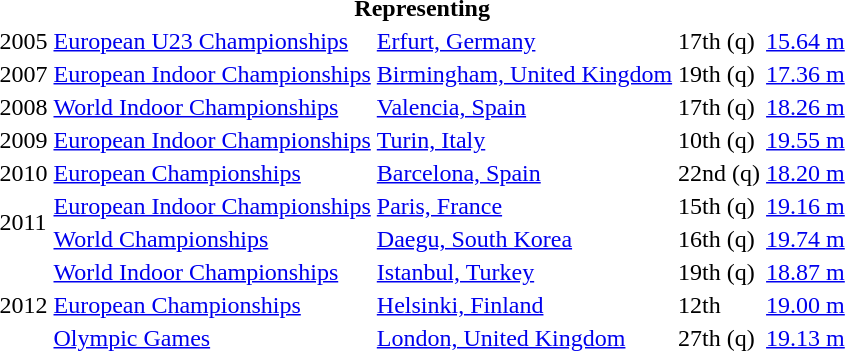<table>
<tr>
<th colspan="5">Representing </th>
</tr>
<tr>
<td>2005</td>
<td><a href='#'>European U23 Championships</a></td>
<td><a href='#'>Erfurt, Germany</a></td>
<td>17th (q)</td>
<td><a href='#'>15.64 m</a></td>
</tr>
<tr>
<td>2007</td>
<td><a href='#'>European Indoor Championships</a></td>
<td><a href='#'>Birmingham, United Kingdom</a></td>
<td>19th (q)</td>
<td><a href='#'>17.36 m</a></td>
</tr>
<tr>
<td>2008</td>
<td><a href='#'>World Indoor Championships</a></td>
<td><a href='#'>Valencia, Spain</a></td>
<td>17th (q)</td>
<td><a href='#'>18.26 m</a></td>
</tr>
<tr>
<td>2009</td>
<td><a href='#'>European Indoor Championships</a></td>
<td><a href='#'>Turin, Italy</a></td>
<td>10th (q)</td>
<td><a href='#'>19.55 m</a></td>
</tr>
<tr>
<td>2010</td>
<td><a href='#'>European Championships</a></td>
<td><a href='#'>Barcelona, Spain</a></td>
<td>22nd (q)</td>
<td><a href='#'>18.20 m</a></td>
</tr>
<tr>
<td rowspan=2>2011</td>
<td><a href='#'>European Indoor Championships</a></td>
<td><a href='#'>Paris, France</a></td>
<td>15th (q)</td>
<td><a href='#'>19.16 m</a></td>
</tr>
<tr>
<td><a href='#'>World Championships</a></td>
<td><a href='#'>Daegu, South Korea</a></td>
<td>16th (q)</td>
<td><a href='#'>19.74 m</a></td>
</tr>
<tr>
<td rowspan=3>2012</td>
<td><a href='#'>World Indoor Championships</a></td>
<td><a href='#'>Istanbul, Turkey</a></td>
<td>19th (q)</td>
<td><a href='#'>18.87 m</a></td>
</tr>
<tr>
<td><a href='#'>European Championships</a></td>
<td><a href='#'>Helsinki, Finland</a></td>
<td>12th</td>
<td><a href='#'>19.00 m</a></td>
</tr>
<tr>
<td><a href='#'>Olympic Games</a></td>
<td><a href='#'>London, United Kingdom</a></td>
<td>27th (q)</td>
<td><a href='#'>19.13 m</a></td>
</tr>
</table>
